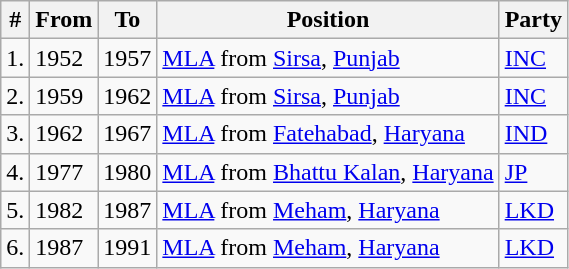<table class="wikitable sortable">
<tr>
<th>#</th>
<th>From</th>
<th>To</th>
<th>Position</th>
<th>Party</th>
</tr>
<tr>
<td>1.</td>
<td>1952</td>
<td>1957</td>
<td><a href='#'>MLA</a> from <a href='#'>Sirsa</a>, <a href='#'>Punjab</a></td>
<td><a href='#'>INC</a></td>
</tr>
<tr>
<td>2.</td>
<td>1959</td>
<td>1962</td>
<td><a href='#'>MLA</a> from <a href='#'>Sirsa</a>, <a href='#'>Punjab</a></td>
<td><a href='#'>INC</a></td>
</tr>
<tr>
<td>3.</td>
<td>1962</td>
<td>1967</td>
<td><a href='#'>MLA</a> from <a href='#'>Fatehabad</a>, <a href='#'>Haryana</a></td>
<td><a href='#'>IND</a></td>
</tr>
<tr>
<td>4.</td>
<td>1977</td>
<td>1980</td>
<td><a href='#'>MLA</a> from <a href='#'>Bhattu Kalan</a>, <a href='#'>Haryana</a></td>
<td><a href='#'>JP</a></td>
</tr>
<tr>
<td>5.</td>
<td>1982</td>
<td>1987</td>
<td><a href='#'>MLA</a> from <a href='#'>Meham</a>, <a href='#'>Haryana</a></td>
<td><a href='#'>LKD</a></td>
</tr>
<tr>
<td>6.</td>
<td>1987</td>
<td>1991</td>
<td><a href='#'>MLA</a> from <a href='#'>Meham</a>, <a href='#'>Haryana</a></td>
<td><a href='#'>LKD</a></td>
</tr>
</table>
